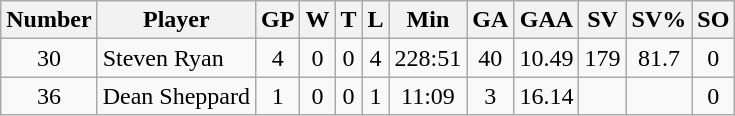<table class="wikitable sortable" style="margin: 1em 1em 1em 0; background: #f9f9f9; border-collapse: collapse; text-align: center; border: 1px solid; padding: 4px; border-spacing=0;">
<tr>
<th>Number</th>
<th>Player</th>
<th>GP</th>
<th>W</th>
<th>T</th>
<th>L</th>
<th>Min</th>
<th>GA</th>
<th>GAA</th>
<th>SV</th>
<th>SV%</th>
<th>SO</th>
</tr>
<tr>
<td>30</td>
<td align=left>Steven Ryan</td>
<td>4</td>
<td>0</td>
<td>0</td>
<td>4</td>
<td>228:51</td>
<td>40</td>
<td>10.49</td>
<td>179</td>
<td>81.7</td>
<td>0</td>
</tr>
<tr>
<td>36</td>
<td align=left>Dean Sheppard</td>
<td>1</td>
<td>0</td>
<td>0</td>
<td>1</td>
<td>11:09</td>
<td>3</td>
<td>16.14</td>
<td></td>
<td></td>
<td>0</td>
</tr>
</table>
